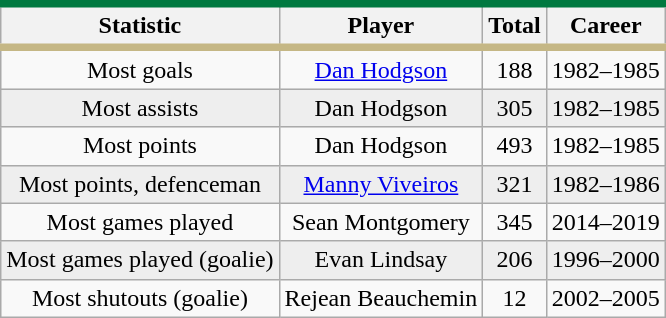<table class="wikitable" style= "text-align: center">
<tr style="border-top:#007940 5px solid; border-bottom:#C5B785 5px solid;">
<th>Statistic</th>
<th>Player</th>
<th>Total</th>
<th>Career</th>
</tr>
<tr>
<td>Most goals</td>
<td><a href='#'>Dan Hodgson</a></td>
<td>188</td>
<td>1982–1985</td>
</tr>
<tr align="center" bgcolor="#eeeeee">
<td>Most assists</td>
<td>Dan Hodgson</td>
<td>305</td>
<td>1982–1985</td>
</tr>
<tr>
<td>Most points</td>
<td>Dan Hodgson</td>
<td>493</td>
<td>1982–1985</td>
</tr>
<tr align="center" bgcolor="#eeeeee">
<td>Most points, defenceman</td>
<td><a href='#'>Manny Viveiros</a></td>
<td>321</td>
<td>1982–1986</td>
</tr>
<tr>
<td>Most games played</td>
<td>Sean Montgomery</td>
<td>345</td>
<td>2014–2019</td>
</tr>
<tr align="center" bgcolor="#eeeeee">
<td>Most games played (goalie)</td>
<td>Evan Lindsay</td>
<td>206</td>
<td>1996–2000</td>
</tr>
<tr>
<td>Most shutouts (goalie)</td>
<td>Rejean Beauchemin</td>
<td>12</td>
<td>2002–2005</td>
</tr>
</table>
